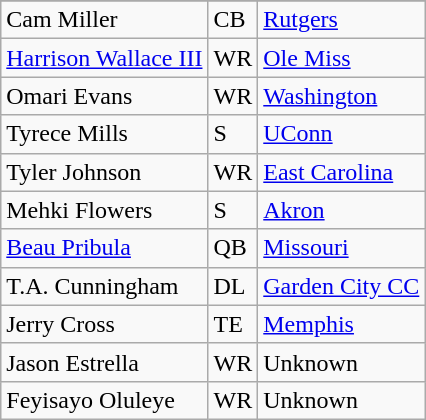<table class="wikitable">
<tr>
</tr>
<tr>
<td>Cam Miller</td>
<td>CB</td>
<td><a href='#'>Rutgers</a></td>
</tr>
<tr>
<td><a href='#'>Harrison Wallace III</a></td>
<td>WR</td>
<td><a href='#'>Ole Miss</a></td>
</tr>
<tr>
<td>Omari Evans</td>
<td>WR</td>
<td><a href='#'>Washington</a></td>
</tr>
<tr>
<td>Tyrece Mills</td>
<td>S</td>
<td><a href='#'>UConn</a></td>
</tr>
<tr>
<td>Tyler Johnson</td>
<td>WR</td>
<td><a href='#'>East Carolina</a></td>
</tr>
<tr>
<td>Mehki Flowers</td>
<td>S</td>
<td><a href='#'>Akron</a></td>
</tr>
<tr>
<td><a href='#'>Beau Pribula</a></td>
<td>QB</td>
<td><a href='#'>Missouri</a></td>
</tr>
<tr>
<td>T.A. Cunningham</td>
<td>DL</td>
<td><a href='#'>Garden City CC</a></td>
</tr>
<tr>
<td>Jerry Cross</td>
<td>TE</td>
<td><a href='#'>Memphis</a></td>
</tr>
<tr>
<td>Jason Estrella</td>
<td>WR</td>
<td>Unknown</td>
</tr>
<tr>
<td>Feyisayo Oluleye</td>
<td>WR</td>
<td>Unknown</td>
</tr>
</table>
